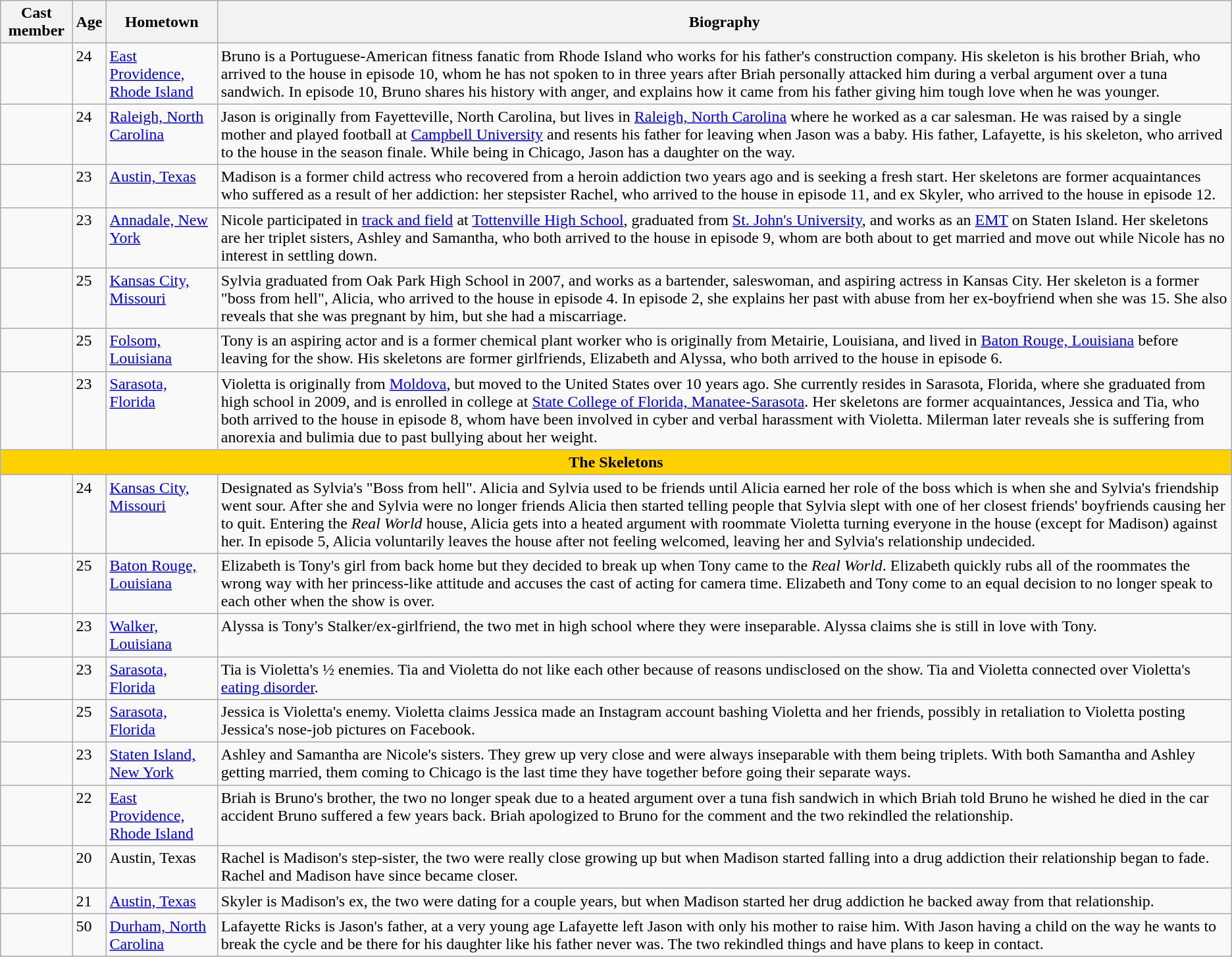<table class="wikitable sortable">
<tr>
<th>Cast member</th>
<th>Age</th>
<th>Hometown</th>
<th>Biography</th>
</tr>
<tr valign="top">
<td><strong></strong></td>
<td>24</td>
<td><a href='#'>East Providence, Rhode Island</a></td>
<td>Bruno is a Portuguese-American fitness fanatic from Rhode Island who works for his father's construction company. His skeleton is his brother Briah, who arrived to the house in episode 10, whom he has not spoken to in three years after Briah personally attacked him during a verbal argument over a tuna sandwich. In episode 10, Bruno shares his history with anger, and explains how it came from his father giving him tough love when he was younger.</td>
</tr>
<tr valign="top">
<td><strong></strong></td>
<td>24</td>
<td><a href='#'>Raleigh, North Carolina</a></td>
<td>Jason is originally from Fayetteville, North Carolina, but lives in <a href='#'>Raleigh, North Carolina</a> where he worked as a car salesman. He was raised by a single mother and played football at <a href='#'>Campbell University</a> and resents his father for leaving when Jason was a baby. His father, Lafayette, is his skeleton, who arrived to the house in the season finale. While being in Chicago, Jason has a daughter on the way.</td>
</tr>
<tr valign="top">
<td><strong></strong></td>
<td>23</td>
<td><a href='#'>Austin, Texas</a></td>
<td>Madison is a former child actress who recovered from a heroin addiction two years ago and is seeking a fresh start. Her skeletons are former acquaintances who suffered as a result of her addiction: her stepsister Rachel, who arrived to the house in episode 11, and ex Skyler, who arrived to the house in episode 12.</td>
</tr>
<tr valign="top">
<td><strong></strong></td>
<td>23</td>
<td><a href='#'>Annadale, New York</a></td>
<td>Nicole participated in <a href='#'>track and field</a> at <a href='#'>Tottenville High School</a>, graduated from <a href='#'>St. John's University</a>, and works as an <a href='#'>EMT</a> on Staten Island. Her skeletons are her triplet sisters, Ashley and Samantha, who both arrived to the house in episode 9, whom are both about to get married and move out while Nicole has no interest in settling down.</td>
</tr>
<tr valign="top">
<td><strong></strong></td>
<td>25</td>
<td><a href='#'>Kansas City, Missouri</a></td>
<td>Sylvia graduated from Oak Park High School in 2007, and works as a bartender, saleswoman, and aspiring actress in Kansas City. Her skeleton is a former "boss from hell", Alicia, who arrived to the house in episode 4. In episode 2, she explains her past with abuse from her ex-boyfriend when she was 15. She also reveals that she was pregnant by him, but she had a miscarriage.</td>
</tr>
<tr valign="top">
<td><strong></strong></td>
<td>25</td>
<td><a href='#'>Folsom, Louisiana</a></td>
<td>Tony is an aspiring actor and is a former chemical plant worker who is originally from Metairie, Louisiana, and lived in <a href='#'>Baton Rouge, Louisiana</a> before leaving for the show. His skeletons are former girlfriends, Elizabeth and Alyssa, who both arrived to the house in episode 6.</td>
</tr>
<tr valign="top">
<td><strong></strong></td>
<td>23</td>
<td><a href='#'>Sarasota, Florida</a></td>
<td>Violetta is originally from <a href='#'>Moldova</a>, but moved to the United States over 10 years ago. She currently resides in Sarasota, Florida, where she graduated from high school in 2009, and is enrolled in college at <a href='#'>State College of Florida, Manatee-Sarasota</a>. Her skeletons are former acquaintances, Jessica and Tia, who both arrived to the house in episode 8, whom have been involved in cyber and verbal harassment with Violetta. Milerman later reveals she is suffering from anorexia and bulimia due to past bullying about her weight.</td>
</tr>
<tr>
<th scope="row" style="background:#ffd100;" colspan="7">The Skeletons</th>
</tr>
<tr valign="top">
<td><strong></strong></td>
<td>24</td>
<td><a href='#'>Kansas City, Missouri</a></td>
<td>Designated as Sylvia's "Boss from hell". Alicia and Sylvia used to be friends until Alicia earned her role of the boss which is when she and Sylvia's friendship went sour. After she and Sylvia were no longer friends Alicia then started telling people that Sylvia slept with one of her closest friends' boyfriends causing her to quit. Entering the <em>Real World</em> house, Alicia gets into a heated argument with roommate Violetta turning everyone in the house (except for Madison) against her. In episode 5, Alicia voluntarily leaves the house after not feeling welcomed, leaving her and Sylvia's relationship undecided.</td>
</tr>
<tr valign="top">
<td><strong></strong></td>
<td>25</td>
<td><a href='#'>Baton Rouge, Louisiana</a></td>
<td>Elizabeth is Tony's girl from back home but they decided to break up when Tony came to the <em>Real World</em>. Elizabeth quickly rubs all of the roommates the wrong way with her princess-like attitude and accuses the cast of acting for camera time. Elizabeth and Tony come to an equal decision to no longer speak to each other when the show is over.</td>
</tr>
<tr valign="top">
<td><strong></strong></td>
<td>23</td>
<td><a href='#'>Walker, Louisiana</a></td>
<td>Alyssa is Tony's Stalker/ex-girlfriend, the two met in high school where they were inseparable. Alyssa claims she is still in love with Tony.</td>
</tr>
<tr valign="top">
<td><strong></strong></td>
<td>23</td>
<td><a href='#'>Sarasota, Florida</a></td>
<td>Tia is Violetta's ½ enemies. Tia and Violetta do not like each other because of reasons undisclosed on the show. Tia and Violetta connected over Violetta's <a href='#'>eating disorder</a>.</td>
</tr>
<tr valign="top">
<td><strong></strong></td>
<td>25</td>
<td><a href='#'>Sarasota, Florida</a></td>
<td>Jessica is Violetta's enemy. Violetta claims Jessica made an Instagram account bashing Violetta and her friends, possibly in retaliation to Violetta posting Jessica's nose-job pictures on Facebook.</td>
</tr>
<tr valign="top">
<td><strong></strong></td>
<td>23</td>
<td><a href='#'>Staten Island, New York</a></td>
<td>Ashley and Samantha are Nicole's sisters. They grew up very close and were always inseparable with them being triplets. With both Samantha and Ashley getting married, them coming to Chicago is the last time they have together before going their separate ways.</td>
</tr>
<tr valign="top">
<td><strong></strong></td>
<td>22</td>
<td><a href='#'>East Providence, Rhode Island</a></td>
<td>Briah is Bruno's brother, the two no longer speak due to a heated argument over a tuna fish sandwich in which Briah told Bruno he wished he died in the car accident Bruno suffered a few years back. Briah apologized to Bruno for the comment and the two rekindled the relationship.</td>
</tr>
<tr valign="top">
<td><strong></strong></td>
<td>20</td>
<td>Austin, Texas</td>
<td>Rachel is Madison's step-sister, the two were really close growing up but when Madison started falling into a drug addiction their relationship began to fade. Rachel and Madison have since became closer.</td>
</tr>
<tr valign="top">
<td><strong></strong></td>
<td>21</td>
<td><a href='#'>Austin, Texas</a></td>
<td>Skyler is Madison's ex, the two were dating for a couple years, but when Madison started her drug addiction he backed away from that relationship.</td>
</tr>
<tr valign="top">
<td><strong></strong></td>
<td>50</td>
<td><a href='#'>Durham, North Carolina</a></td>
<td>Lafayette Ricks is Jason's father, at a very young age Lafayette left Jason with only his mother to raise him. With Jason having a child on the way he wants to break the cycle and be there for his daughter like his father never was. The two rekindled things and have plans to keep in contact.</td>
</tr>
</table>
